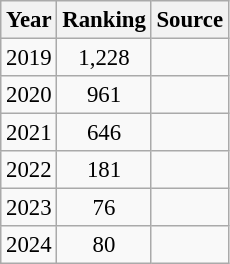<table class="wikitable" style="text-align:center; font-size: 95%;">
<tr>
<th>Year</th>
<th>Ranking</th>
<th>Source</th>
</tr>
<tr>
<td>2019</td>
<td>1,228</td>
<td></td>
</tr>
<tr>
<td>2020</td>
<td>961</td>
<td></td>
</tr>
<tr>
<td>2021</td>
<td>646</td>
<td></td>
</tr>
<tr>
<td>2022</td>
<td>181</td>
<td></td>
</tr>
<tr>
<td>2023</td>
<td>76</td>
<td></td>
</tr>
<tr>
<td>2024</td>
<td>80</td>
<td></td>
</tr>
</table>
